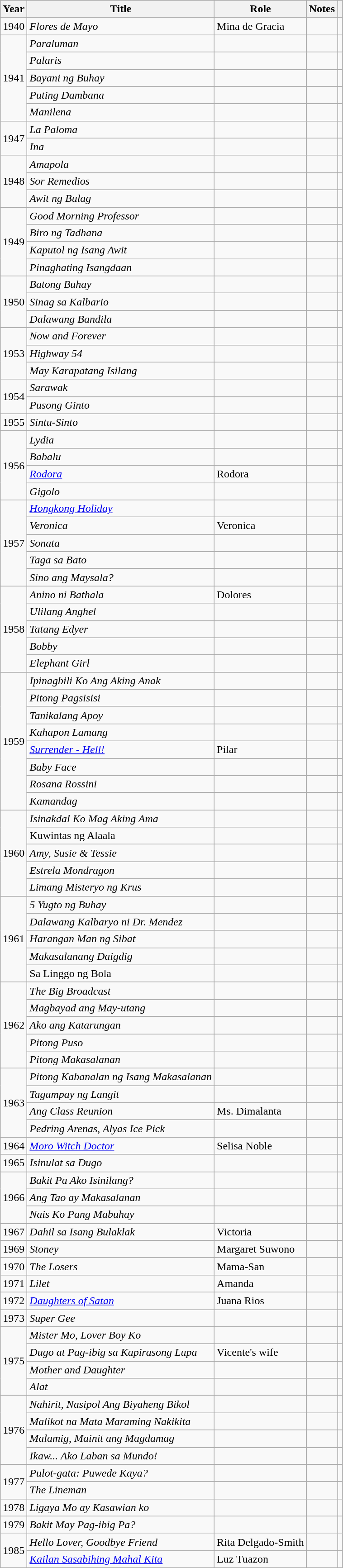<table class="wikitable sortable plainrowheaders">
<tr style="background:#ccc; text-align:center;">
<th scope="col">Year</th>
<th scope="col">Title</th>
<th scope="col">Role</th>
<th scope="col" class="unsortable">Notes</th>
<th scope="col" class="unsortable"></th>
</tr>
<tr>
<td>1940</td>
<td><em>Flores de Mayo</em></td>
<td>Mina de Gracia</td>
<td></td>
<td></td>
</tr>
<tr>
<td rowspan="5">1941</td>
<td><em>Paraluman</em></td>
<td></td>
<td></td>
<td></td>
</tr>
<tr>
<td><em>Palaris</em></td>
<td></td>
<td></td>
<td></td>
</tr>
<tr>
<td><em>Bayani ng Buhay</em></td>
<td></td>
<td></td>
<td></td>
</tr>
<tr>
<td><em>Puting Dambana</em></td>
<td></td>
<td></td>
<td></td>
</tr>
<tr>
<td><em>Manilena</em></td>
<td></td>
<td></td>
<td></td>
</tr>
<tr>
<td rowspan="2">1947</td>
<td><em>La Paloma</em></td>
<td></td>
<td></td>
<td></td>
</tr>
<tr>
<td><em>Ina</em></td>
<td></td>
<td></td>
<td></td>
</tr>
<tr>
<td rowspan="3">1948</td>
<td><em>Amapola</em></td>
<td></td>
<td></td>
<td></td>
</tr>
<tr>
<td><em>Sor Remedios</em></td>
<td></td>
<td></td>
<td></td>
</tr>
<tr>
<td><em>Awit ng Bulag</em></td>
<td></td>
<td></td>
<td></td>
</tr>
<tr>
<td rowspan="4">1949</td>
<td><em>Good Morning Professor</em></td>
<td></td>
<td></td>
<td></td>
</tr>
<tr>
<td><em>Biro ng Tadhana</em></td>
<td></td>
<td></td>
<td></td>
</tr>
<tr>
<td><em>Kaputol ng Isang Awit</em></td>
<td></td>
<td></td>
<td></td>
</tr>
<tr>
<td><em>Pinaghating Isangdaan</em></td>
<td></td>
<td></td>
<td></td>
</tr>
<tr>
<td rowspan="3">1950</td>
<td><em>Batong Buhay</em></td>
<td></td>
<td></td>
<td></td>
</tr>
<tr>
<td><em>Sinag sa Kalbario</em></td>
<td></td>
<td></td>
<td></td>
</tr>
<tr>
<td><em>Dalawang Bandila</em></td>
<td></td>
<td></td>
<td></td>
</tr>
<tr>
<td rowspan="3">1953</td>
<td><em>Now and Forever</em></td>
<td></td>
<td></td>
<td></td>
</tr>
<tr>
<td><em>Highway 54</em></td>
<td></td>
<td></td>
<td></td>
</tr>
<tr>
<td><em>May Karapatang Isilang</em></td>
<td></td>
<td></td>
<td></td>
</tr>
<tr>
<td rowspan="2">1954</td>
<td><em>Sarawak</em></td>
<td></td>
<td></td>
<td></td>
</tr>
<tr>
<td><em>Pusong Ginto</em></td>
<td></td>
<td></td>
<td></td>
</tr>
<tr>
<td>1955</td>
<td><em>Sintu-Sinto</em></td>
<td></td>
<td></td>
<td></td>
</tr>
<tr>
<td rowspan="4">1956</td>
<td><em>Lydia</em></td>
<td></td>
<td></td>
<td></td>
</tr>
<tr>
<td><em>Babalu</em></td>
<td></td>
<td></td>
<td></td>
</tr>
<tr>
<td><em><a href='#'>Rodora</a></em></td>
<td>Rodora</td>
<td></td>
<td></td>
</tr>
<tr>
<td><em>Gigolo</em></td>
<td></td>
<td></td>
<td></td>
</tr>
<tr>
<td rowspan="5">1957</td>
<td><em><a href='#'>Hongkong Holiday</a></em></td>
<td></td>
<td></td>
<td></td>
</tr>
<tr>
<td><em>Veronica</em></td>
<td>Veronica</td>
<td></td>
<td></td>
</tr>
<tr>
<td><em>Sonata</em></td>
<td></td>
<td></td>
<td></td>
</tr>
<tr>
<td><em>Taga sa Bato</em></td>
<td></td>
<td></td>
<td></td>
</tr>
<tr>
<td><em>Sino ang Maysala?</em></td>
<td></td>
<td></td>
<td></td>
</tr>
<tr>
<td rowspan="5">1958</td>
<td><em>Anino ni Bathala</em></td>
<td>Dolores</td>
<td></td>
<td></td>
</tr>
<tr>
<td><em>Ulilang Anghel</em></td>
<td></td>
<td></td>
<td></td>
</tr>
<tr>
<td><em>Tatang Edyer</em></td>
<td></td>
<td></td>
<td></td>
</tr>
<tr>
<td><em>Bobby</em></td>
<td></td>
<td></td>
<td></td>
</tr>
<tr>
<td><em>Elephant Girl</em></td>
<td></td>
<td></td>
<td></td>
</tr>
<tr>
<td rowspan="8">1959</td>
<td><em>Ipinagbili Ko Ang Aking Anak</em></td>
<td></td>
<td></td>
<td></td>
</tr>
<tr>
<td><em>Pitong Pagsisisi</em></td>
<td></td>
<td></td>
<td></td>
</tr>
<tr>
<td><em>Tanikalang Apoy</em></td>
<td></td>
<td></td>
<td></td>
</tr>
<tr>
<td><em>Kahapon Lamang</em></td>
<td></td>
<td></td>
<td></td>
</tr>
<tr>
<td><em><a href='#'>Surrender - Hell!</a></em></td>
<td>Pilar</td>
<td></td>
<td></td>
</tr>
<tr>
<td><em>Baby Face</em></td>
<td></td>
<td></td>
<td></td>
</tr>
<tr>
<td><em>Rosana Rossini</em></td>
<td></td>
<td></td>
<td></td>
</tr>
<tr>
<td><em>Kamandag</em></td>
<td></td>
<td></td>
<td></td>
</tr>
<tr>
<td rowspan="5">1960</td>
<td><em>Isinakdal Ko Mag Aking Ama</em></td>
<td></td>
<td></td>
<td></td>
</tr>
<tr>
<td>Kuwintas ng Alaala</td>
<td></td>
<td></td>
<td></td>
</tr>
<tr>
<td><em>Amy, Susie & Tessie</em></td>
<td></td>
<td></td>
<td></td>
</tr>
<tr>
<td><em>Estrela Mondragon</em></td>
<td></td>
<td></td>
<td></td>
</tr>
<tr>
<td><em>Limang Misteryo ng Krus</em></td>
<td></td>
<td></td>
<td></td>
</tr>
<tr>
<td rowspan="5">1961</td>
<td><em>5 Yugto ng Buhay</em></td>
<td></td>
<td></td>
<td></td>
</tr>
<tr>
<td><em>Dalawang Kalbaryo ni Dr. Mendez</em></td>
<td></td>
<td></td>
<td></td>
</tr>
<tr>
<td><em>Harangan Man ng Sibat</em></td>
<td></td>
<td></td>
<td></td>
</tr>
<tr>
<td><em>Makasalanang Daigdig</em></td>
<td></td>
<td></td>
<td></td>
</tr>
<tr>
<td>Sa Linggo ng Bola</td>
<td></td>
<td></td>
<td></td>
</tr>
<tr>
<td rowspan="5">1962</td>
<td><em>The Big Broadcast</em></td>
<td></td>
<td></td>
<td></td>
</tr>
<tr>
<td><em>Magbayad ang May-utang</em></td>
<td></td>
<td></td>
<td></td>
</tr>
<tr>
<td><em>Ako ang Katarungan</em></td>
<td></td>
<td></td>
<td></td>
</tr>
<tr>
<td><em>Pitong Puso</em></td>
<td></td>
<td></td>
<td></td>
</tr>
<tr>
<td><em>Pitong Makasalanan</em></td>
<td></td>
<td></td>
<td></td>
</tr>
<tr>
<td rowspan="4">1963</td>
<td><em>Pitong Kabanalan ng Isang Makasalanan</em></td>
<td></td>
<td></td>
<td></td>
</tr>
<tr>
<td><em>Tagumpay ng Langit</em></td>
<td></td>
<td></td>
<td></td>
</tr>
<tr>
<td><em>Ang Class Reunion</em></td>
<td>Ms. Dimalanta</td>
<td></td>
<td></td>
</tr>
<tr>
<td><em>Pedring Arenas, Alyas Ice Pick</em></td>
<td></td>
<td></td>
<td></td>
</tr>
<tr>
<td>1964</td>
<td><em><a href='#'>Moro Witch Doctor</a></em></td>
<td>Selisa Noble</td>
<td></td>
<td></td>
</tr>
<tr>
<td>1965</td>
<td><em>Isinulat sa Dugo</em></td>
<td></td>
<td></td>
<td></td>
</tr>
<tr>
<td rowspan="3">1966</td>
<td><em>Bakit Pa Ako Isinilang?</em></td>
<td></td>
<td></td>
<td></td>
</tr>
<tr>
<td><em>Ang Tao ay Makasalanan</em></td>
<td></td>
<td></td>
<td></td>
</tr>
<tr>
<td><em>Nais Ko Pang Mabuhay</em></td>
<td></td>
<td></td>
<td></td>
</tr>
<tr>
<td>1967</td>
<td><em>Dahil sa Isang Bulaklak</em></td>
<td>Victoria</td>
<td></td>
<td></td>
</tr>
<tr>
<td>1969</td>
<td><em>Stoney</em></td>
<td>Margaret Suwono</td>
<td></td>
<td></td>
</tr>
<tr>
<td>1970</td>
<td><em>The Losers</em></td>
<td>Mama-San</td>
<td></td>
<td></td>
</tr>
<tr>
<td>1971</td>
<td><em>Lilet</em></td>
<td>Amanda</td>
<td></td>
<td></td>
</tr>
<tr>
<td>1972</td>
<td><em><a href='#'>Daughters of Satan</a></em></td>
<td>Juana Rios</td>
<td></td>
<td></td>
</tr>
<tr>
<td>1973</td>
<td><em>Super Gee</em></td>
<td></td>
<td></td>
<td></td>
</tr>
<tr>
<td rowspan="4">1975</td>
<td><em>Mister Mo, Lover Boy Ko</em></td>
<td></td>
<td></td>
<td></td>
</tr>
<tr>
<td><em>Dugo at Pag-ibig sa Kapirasong Lupa</em></td>
<td>Vicente's wife</td>
<td></td>
<td></td>
</tr>
<tr>
<td><em>Mother and Daughter</em></td>
<td></td>
<td></td>
<td></td>
</tr>
<tr>
<td><em>Alat</em></td>
<td></td>
<td></td>
<td></td>
</tr>
<tr>
<td rowspan="4">1976</td>
<td><em>Nahirit, Nasipol Ang Biyaheng Bikol</em></td>
<td></td>
<td></td>
<td></td>
</tr>
<tr>
<td><em>Malikot na Mata Maraming Nakikita</em></td>
<td></td>
<td></td>
<td></td>
</tr>
<tr>
<td><em>Malamig, Mainit ang Magdamag</em></td>
<td></td>
<td></td>
<td></td>
</tr>
<tr>
<td><em>Ikaw... Ako Laban sa Mundo!</em></td>
<td></td>
<td></td>
<td></td>
</tr>
<tr>
<td rowspan="2">1977</td>
<td><em>Pulot-gata: Puwede Kaya?</em></td>
<td></td>
<td></td>
<td></td>
</tr>
<tr>
<td><em>The Lineman</em></td>
<td></td>
<td></td>
<td></td>
</tr>
<tr>
<td>1978</td>
<td><em>Ligaya Mo ay Kasawian ko</em></td>
<td></td>
<td></td>
<td></td>
</tr>
<tr>
<td>1979</td>
<td><em>Bakit May Pag-ibig Pa?</em></td>
<td></td>
<td></td>
<td></td>
</tr>
<tr>
<td rowspan="2">1985</td>
<td><em>Hello Lover, Goodbye Friend</em></td>
<td>Rita Delgado-Smith</td>
<td></td>
<td></td>
</tr>
<tr>
<td><em><a href='#'>Kailan Sasabihing Mahal Kita</a></em></td>
<td>Luz Tuazon</td>
<td></td>
<td></td>
</tr>
</table>
